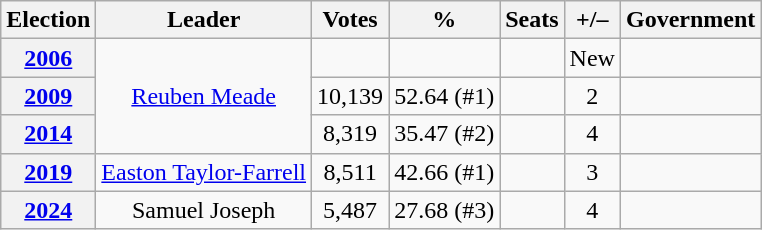<table class=wikitable style=text-align:center>
<tr>
<th>Election</th>
<th>Leader</th>
<th>Votes</th>
<th>%</th>
<th>Seats</th>
<th>+/–</th>
<th>Government</th>
</tr>
<tr>
<th><a href='#'>2006</a></th>
<td rowspan=3><a href='#'>Reuben Meade</a></td>
<td></td>
<td></td>
<td></td>
<td>New</td>
<td></td>
</tr>
<tr>
<th><a href='#'>2009</a></th>
<td>10,139</td>
<td>52.64 (#1)</td>
<td></td>
<td> 2</td>
<td></td>
</tr>
<tr>
<th><a href='#'>2014</a></th>
<td>8,319</td>
<td>35.47 (#2)</td>
<td></td>
<td> 4</td>
<td></td>
</tr>
<tr>
<th><a href='#'>2019</a></th>
<td><a href='#'>Easton Taylor-Farrell</a></td>
<td>8,511</td>
<td>42.66 (#1)</td>
<td></td>
<td> 3</td>
<td></td>
</tr>
<tr>
<th><a href='#'>2024</a></th>
<td>Samuel Joseph</td>
<td>5,487</td>
<td>27.68 (#3)</td>
<td></td>
<td> 4</td>
<td></td>
</tr>
</table>
